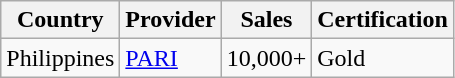<table class="wikitable">
<tr>
<th>Country</th>
<th>Provider</th>
<th>Sales</th>
<th>Certification</th>
</tr>
<tr>
<td>Philippines</td>
<td><a href='#'>PARI</a></td>
<td>10,000+</td>
<td>Gold</td>
</tr>
</table>
